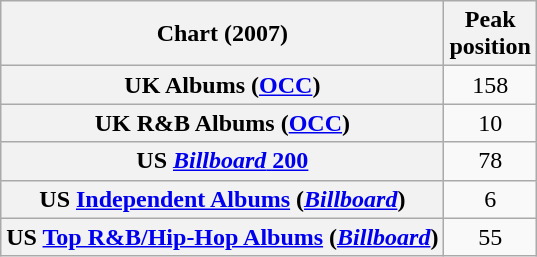<table class="wikitable plainrowheaders sortable" style="text-align:center;" border="1">
<tr>
<th scope="col">Chart (2007)</th>
<th scope="col">Peak<br>position</th>
</tr>
<tr>
<th scope="row">UK Albums (<a href='#'>OCC</a>)</th>
<td>158</td>
</tr>
<tr>
<th scope="row">UK R&B Albums (<a href='#'>OCC</a>)</th>
<td>10</td>
</tr>
<tr>
<th scope="row">US <a href='#'><em>Billboard</em> 200</a></th>
<td>78</td>
</tr>
<tr>
<th scope="row">US <a href='#'>Independent Albums</a> (<em><a href='#'>Billboard</a></em>)</th>
<td>6</td>
</tr>
<tr>
<th scope="row">US <a href='#'>Top R&B/Hip-Hop Albums</a> (<em><a href='#'>Billboard</a></em>)</th>
<td>55</td>
</tr>
</table>
